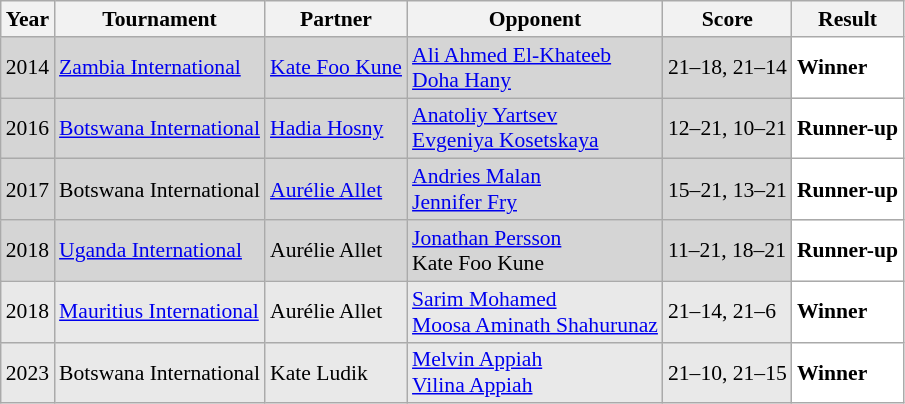<table class="sortable wikitable" style="font-size: 90%;">
<tr>
<th>Year</th>
<th>Tournament</th>
<th>Partner</th>
<th>Opponent</th>
<th>Score</th>
<th>Result</th>
</tr>
<tr style="background:#D5D5D5">
<td align="center">2014</td>
<td align="left"><a href='#'>Zambia International</a></td>
<td align="left"> <a href='#'>Kate Foo Kune</a></td>
<td align="left"> <a href='#'>Ali Ahmed El-Khateeb</a> <br>  <a href='#'>Doha Hany</a></td>
<td align="left">21–18, 21–14</td>
<td style="text-align:left; background:white"> <strong>Winner</strong></td>
</tr>
<tr style="background:#D5D5D5">
<td align="center">2016</td>
<td align="left"><a href='#'>Botswana International</a></td>
<td align="left"> <a href='#'>Hadia Hosny</a></td>
<td align="left"> <a href='#'>Anatoliy Yartsev</a> <br>  <a href='#'>Evgeniya Kosetskaya</a></td>
<td align="left">12–21, 10–21</td>
<td style="text-align:left; background:white"> <strong>Runner-up</strong></td>
</tr>
<tr style="background:#D5D5D5">
<td align="center">2017</td>
<td align="left">Botswana International</td>
<td align="left"> <a href='#'>Aurélie Allet</a></td>
<td align="left"> <a href='#'>Andries Malan</a> <br>  <a href='#'>Jennifer Fry</a></td>
<td align="left">15–21, 13–21</td>
<td style="text-align:left; background:white"> <strong>Runner-up</strong></td>
</tr>
<tr style="background:#D5D5D5">
<td align="center">2018</td>
<td align="left"><a href='#'>Uganda International</a></td>
<td align="left"> Aurélie Allet</td>
<td align="left"> <a href='#'>Jonathan Persson</a> <br>  Kate Foo Kune</td>
<td align="left">11–21, 18–21</td>
<td style="text-align:left; background:white"> <strong>Runner-up</strong></td>
</tr>
<tr style="background:#E9E9E9">
<td align="center">2018</td>
<td align="left"><a href='#'>Mauritius International</a></td>
<td align="left"> Aurélie Allet</td>
<td align="left"> <a href='#'>Sarim Mohamed</a> <br>  <a href='#'>Moosa Aminath Shahurunaz</a></td>
<td align="left">21–14, 21–6</td>
<td style="text-align:left; background:white"> <strong>Winner</strong></td>
</tr>
<tr style="background:#E9E9E9">
<td align="center">2023</td>
<td align="left">Botswana International</td>
<td align="left"> Kate Ludik</td>
<td align="left"> <a href='#'>Melvin Appiah</a><br> <a href='#'>Vilina Appiah</a></td>
<td align="left">21–10, 21–15</td>
<td style="text-align:left; background:white"> <strong>Winner</strong></td>
</tr>
</table>
